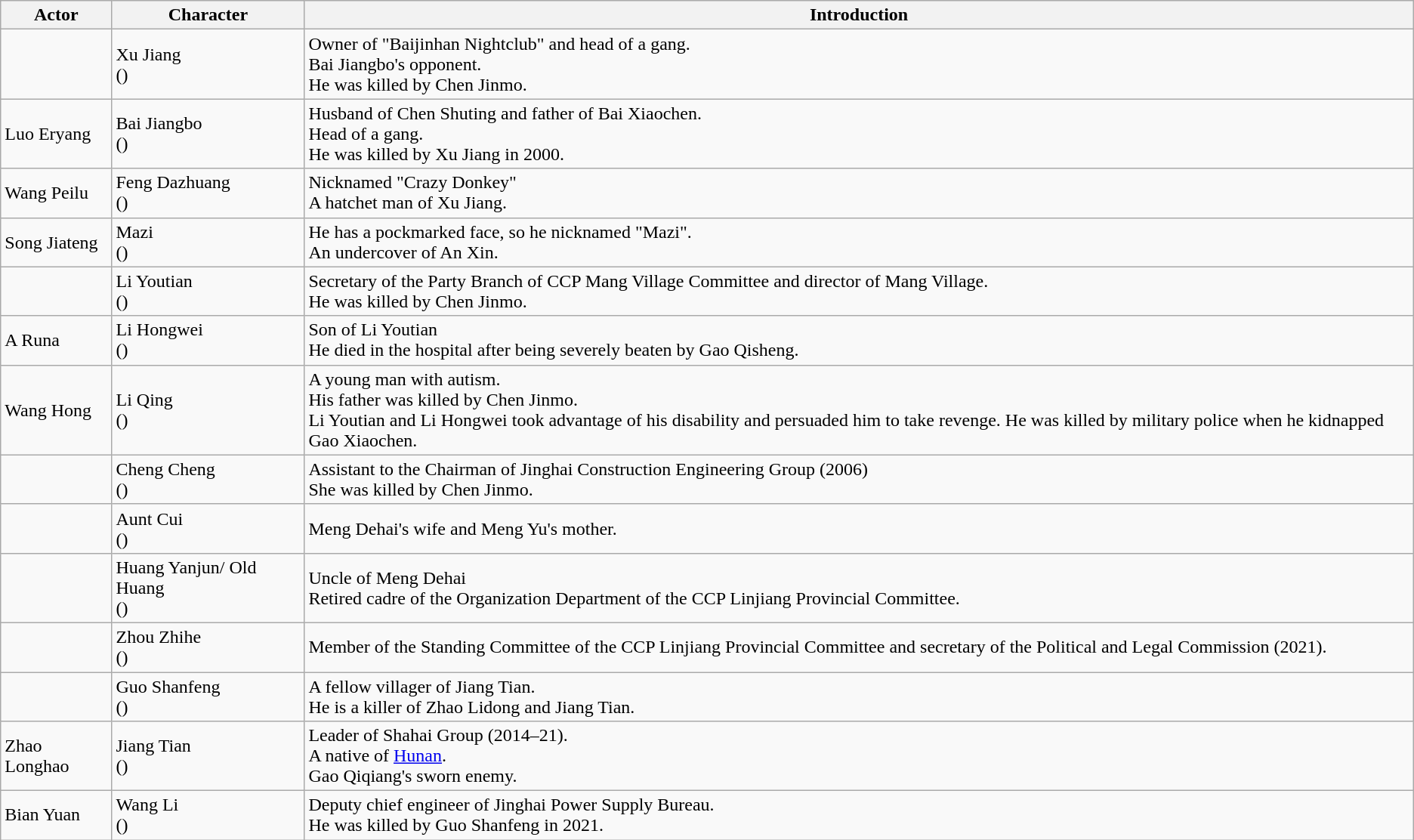<table class="wikitable">
<tr>
<th>Actor</th>
<th>Character</th>
<th>Introduction</th>
</tr>
<tr>
<td></td>
<td>Xu Jiang<br>()</td>
<td>Owner of "Baijinhan Nightclub" and head of a gang.<br>Bai Jiangbo's opponent.<br>He was killed by Chen Jinmo.</td>
</tr>
<tr>
<td>Luo Eryang</td>
<td>Bai Jiangbo<br>()</td>
<td>Husband of Chen Shuting and father of Bai Xiaochen.<br>Head of a gang.<br>He was killed by Xu Jiang in 2000.</td>
</tr>
<tr>
<td>Wang Peilu</td>
<td>Feng Dazhuang<br>()</td>
<td>Nicknamed "Crazy Donkey"<br>A hatchet man of Xu Jiang.</td>
</tr>
<tr>
<td>Song Jiateng</td>
<td>Mazi<br>()</td>
<td>He has a pockmarked face, so he nicknamed "Mazi".<br>An undercover of An Xin.</td>
</tr>
<tr>
<td></td>
<td>Li Youtian<br>()</td>
<td>Secretary of the Party Branch of CCP Mang Village Committee and director of Mang Village.<br>He was killed by Chen Jinmo.</td>
</tr>
<tr>
<td>A Runa</td>
<td>Li Hongwei<br>()</td>
<td>Son of Li Youtian<br>He died in the hospital after being severely beaten by Gao Qisheng.</td>
</tr>
<tr>
<td>Wang Hong</td>
<td>Li Qing<br>()</td>
<td>A young man with autism. <br>His father was killed by Chen Jinmo.<br>Li Youtian and Li Hongwei took advantage of his disability and persuaded him to take revenge. He was killed by military police when he kidnapped Gao Xiaochen.</td>
</tr>
<tr>
<td></td>
<td>Cheng Cheng<br>()</td>
<td>Assistant to the Chairman of Jinghai Construction Engineering Group (2006)<br>She was killed by Chen Jinmo.</td>
</tr>
<tr>
<td></td>
<td>Aunt Cui<br>()</td>
<td>Meng Dehai's wife and Meng Yu's mother.</td>
</tr>
<tr>
<td></td>
<td>Huang Yanjun/ Old Huang<br>()</td>
<td>Uncle of Meng Dehai<br>Retired cadre of the Organization Department of the CCP Linjiang Provincial Committee.</td>
</tr>
<tr>
<td></td>
<td>Zhou Zhihe<br>()</td>
<td>Member of the Standing Committee of the CCP Linjiang Provincial Committee and secretary of the Political and Legal Commission (2021).</td>
</tr>
<tr>
<td></td>
<td>Guo Shanfeng<br>()</td>
<td>A fellow villager of Jiang Tian.<br>He is a killer of Zhao Lidong and Jiang Tian.</td>
</tr>
<tr>
<td>Zhao Longhao</td>
<td>Jiang Tian<br>()</td>
<td>Leader of Shahai Group (2014–21).<br>A native of <a href='#'>Hunan</a>.<br>Gao Qiqiang's sworn enemy.</td>
</tr>
<tr>
<td>Bian Yuan</td>
<td>Wang Li<br>()</td>
<td>Deputy chief engineer of Jinghai Power Supply Bureau.<br>He was killed by Guo Shanfeng in 2021.</td>
</tr>
</table>
